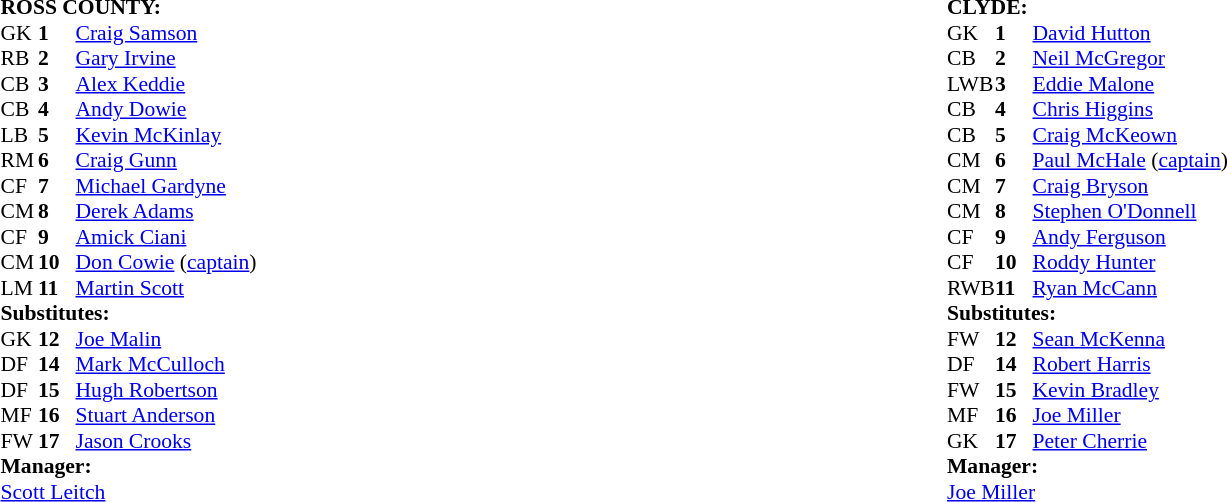<table width="100%">
<tr>
<td valign="top" width="50%"><br><table style="font-size: 90%" cellspacing="0" cellpadding="0">
<tr>
<td colspan="4"><strong>ROSS COUNTY:</strong></td>
</tr>
<tr>
<th width="25"></th>
<th width="25"></th>
</tr>
<tr>
<td>GK</td>
<td><strong>1</strong></td>
<td> <a href='#'>Craig Samson</a></td>
</tr>
<tr>
<td>RB</td>
<td><strong>2</strong></td>
<td> <a href='#'>Gary Irvine</a></td>
</tr>
<tr>
<td>CB</td>
<td><strong>3</strong></td>
<td> <a href='#'>Alex Keddie</a></td>
</tr>
<tr>
<td>CB</td>
<td><strong>4</strong></td>
<td> <a href='#'>Andy Dowie</a></td>
<td></td>
<td></td>
</tr>
<tr>
<td>LB</td>
<td><strong>5</strong></td>
<td> <a href='#'>Kevin McKinlay</a></td>
</tr>
<tr>
<td>RM</td>
<td><strong>6</strong></td>
<td> <a href='#'>Craig Gunn</a></td>
</tr>
<tr>
<td>CF</td>
<td><strong>7</strong></td>
<td> <a href='#'>Michael Gardyne</a></td>
</tr>
<tr>
<td>CM</td>
<td><strong>8</strong></td>
<td> <a href='#'>Derek Adams</a></td>
</tr>
<tr>
<td>CF</td>
<td><strong>9</strong></td>
<td> <a href='#'>Amick Ciani</a></td>
<td></td>
<td></td>
</tr>
<tr>
<td>CM</td>
<td><strong>10</strong></td>
<td> <a href='#'>Don Cowie</a> (<a href='#'>captain</a>)</td>
<td></td>
<td></td>
</tr>
<tr>
<td>LM</td>
<td><strong>11</strong></td>
<td> <a href='#'>Martin Scott</a></td>
<td></td>
<td></td>
</tr>
<tr>
<td colspan=4><strong>Substitutes:</strong></td>
</tr>
<tr>
<td>GK</td>
<td><strong>12</strong></td>
<td> <a href='#'>Joe Malin</a></td>
</tr>
<tr>
<td>DF</td>
<td><strong>14</strong></td>
<td> <a href='#'>Mark McCulloch</a></td>
</tr>
<tr>
<td>DF</td>
<td><strong>15</strong></td>
<td> <a href='#'>Hugh Robertson</a></td>
<td></td>
<td></td>
</tr>
<tr>
<td>MF</td>
<td><strong>16</strong></td>
<td> <a href='#'>Stuart Anderson</a></td>
<td></td>
<td></td>
</tr>
<tr>
<td>FW</td>
<td><strong>17</strong></td>
<td> <a href='#'>Jason Crooks</a></td>
<td></td>
<td></td>
</tr>
<tr>
<td colspan=4><strong>Manager:</strong></td>
</tr>
<tr>
<td colspan="4"> <a href='#'>Scott Leitch</a></td>
</tr>
</table>
</td>
<td valign="top" width="50%"><br><table style="font-size: 90%" cellspacing="0" cellpadding="0">
<tr>
<td colspan="4"><strong>CLYDE:</strong></td>
</tr>
<tr>
<th width="25"></th>
<th width="25"></th>
</tr>
<tr>
<td>GK</td>
<td><strong>1</strong></td>
<td> <a href='#'>David Hutton</a></td>
</tr>
<tr>
<td>CB</td>
<td><strong>2</strong></td>
<td> <a href='#'>Neil McGregor</a></td>
<td></td>
</tr>
<tr>
<td>LWB</td>
<td><strong>3</strong></td>
<td> <a href='#'>Eddie Malone</a></td>
<td></td>
</tr>
<tr>
<td>CB</td>
<td><strong>4</strong></td>
<td> <a href='#'>Chris Higgins</a></td>
<td></td>
</tr>
<tr>
<td>CB</td>
<td><strong>5</strong></td>
<td> <a href='#'>Craig McKeown</a></td>
</tr>
<tr>
<td>CM</td>
<td><strong>6</strong></td>
<td> <a href='#'>Paul McHale</a> (<a href='#'>captain</a>)</td>
</tr>
<tr>
<td>CM</td>
<td><strong>7</strong></td>
<td> <a href='#'>Craig Bryson</a></td>
<td></td>
<td></td>
</tr>
<tr>
<td>CM</td>
<td><strong>8</strong></td>
<td> <a href='#'>Stephen O'Donnell</a></td>
<td></td>
</tr>
<tr>
<td>CF</td>
<td><strong>9</strong></td>
<td> <a href='#'>Andy Ferguson</a></td>
<td></td>
<td></td>
</tr>
<tr>
<td>CF</td>
<td><strong>10</strong></td>
<td> <a href='#'>Roddy Hunter</a></td>
<td></td>
<td></td>
</tr>
<tr>
<td>RWB</td>
<td><strong>11</strong></td>
<td> <a href='#'>Ryan McCann</a></td>
<td></td>
</tr>
<tr>
<td colspan=4><strong>Substitutes:</strong></td>
</tr>
<tr>
<td>FW</td>
<td><strong>12</strong></td>
<td> <a href='#'>Sean McKenna</a></td>
<td></td>
<td></td>
</tr>
<tr>
<td>DF</td>
<td><strong>14</strong></td>
<td> <a href='#'>Robert Harris</a></td>
</tr>
<tr>
<td>FW</td>
<td><strong>15</strong></td>
<td> <a href='#'>Kevin Bradley</a></td>
<td></td>
<td></td>
</tr>
<tr>
<td>MF</td>
<td><strong>16</strong></td>
<td> <a href='#'>Joe Miller</a></td>
<td></td>
<td></td>
</tr>
<tr>
<td>GK</td>
<td><strong>17</strong></td>
<td> <a href='#'>Peter Cherrie</a></td>
</tr>
<tr>
<td colspan=4><strong>Manager:</strong></td>
</tr>
<tr>
<td colspan="4"> <a href='#'>Joe Miller</a></td>
</tr>
</table>
</td>
</tr>
</table>
